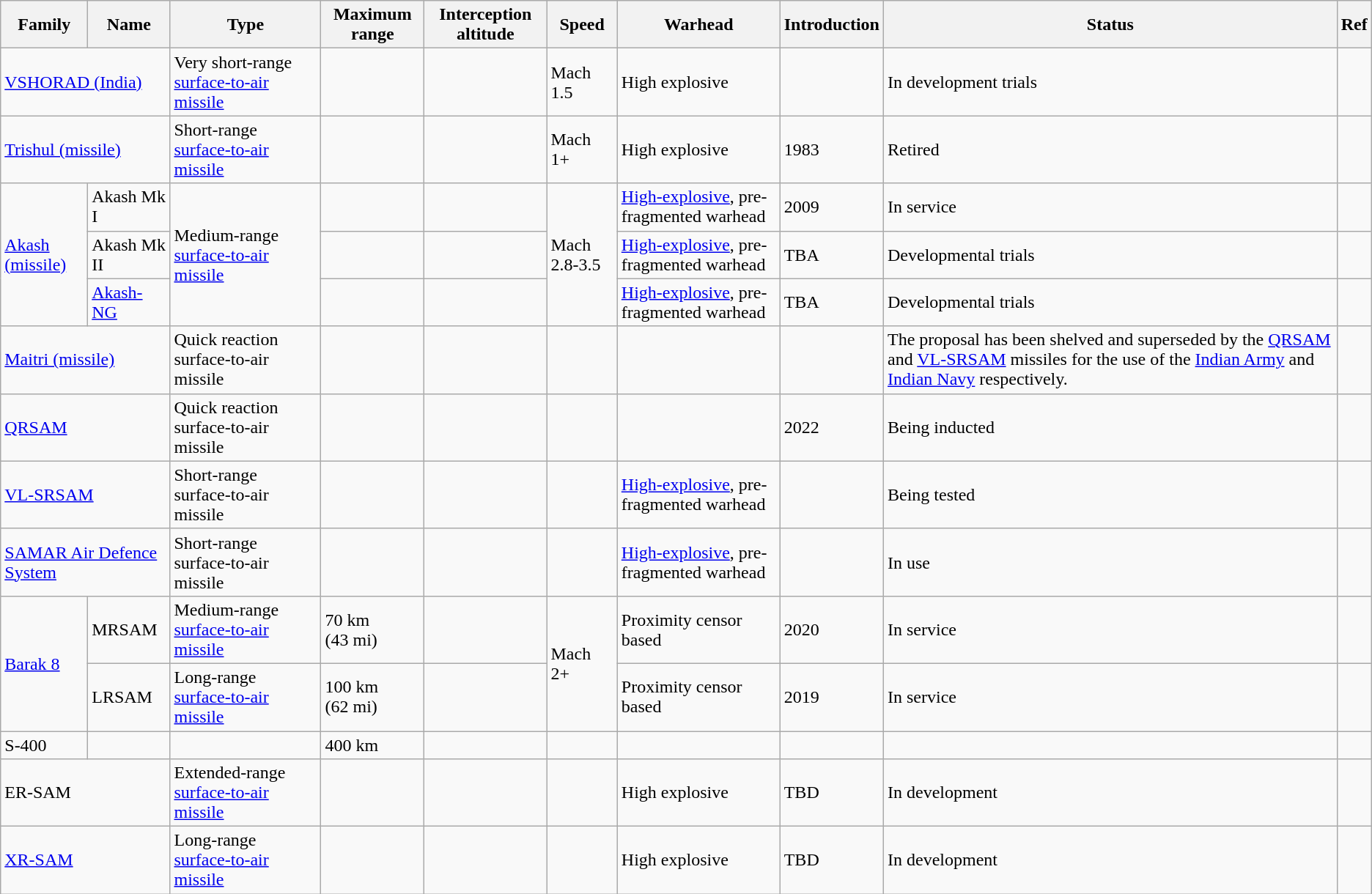<table class="wikitable sortable" style="text-align:centre">
<tr>
<th>Family</th>
<th>Name</th>
<th>Type</th>
<th>Maximum range</th>
<th>Interception altitude</th>
<th>Speed</th>
<th>Warhead</th>
<th>Introduction</th>
<th>Status</th>
<th>Ref</th>
</tr>
<tr>
<td colspan="2"><a href='#'>VSHORAD (India)</a></td>
<td>Very short-range <a href='#'>surface-to-air missile</a></td>
<td></td>
<td></td>
<td>Mach 1.5</td>
<td>High explosive</td>
<td></td>
<td>In development trials</td>
<td></td>
</tr>
<tr>
<td colspan="2"><a href='#'>Trishul (missile)</a></td>
<td>Short-range <a href='#'>surface-to-air missile</a></td>
<td></td>
<td></td>
<td>Mach 1+</td>
<td>High explosive</td>
<td>1983</td>
<td>Retired</td>
<td></td>
</tr>
<tr>
<td rowspan="3"><a href='#'>Akash (missile)</a></td>
<td>Akash Mk I</td>
<td rowspan="3">Medium-range <a href='#'>surface-to-air missile</a></td>
<td></td>
<td></td>
<td rowspan="3">Mach 2.8-3.5</td>
<td><a href='#'>High-explosive</a>, pre-fragmented warhead</td>
<td>2009</td>
<td>In service</td>
<td></td>
</tr>
<tr>
<td>Akash Mk II</td>
<td></td>
<td></td>
<td><a href='#'>High-explosive</a>, pre-fragmented warhead</td>
<td>TBA</td>
<td>Developmental trials</td>
<td></td>
</tr>
<tr>
<td><a href='#'>Akash-NG</a></td>
<td></td>
<td></td>
<td><a href='#'>High-explosive</a>, pre-fragmented warhead</td>
<td>TBA</td>
<td>Developmental trials</td>
<td></td>
</tr>
<tr>
<td colspan="2"><a href='#'>Maitri (missile)</a></td>
<td>Quick reaction surface-to-air missile</td>
<td></td>
<td></td>
<td></td>
<td></td>
<td></td>
<td>The proposal has been shelved and superseded by the <a href='#'>QRSAM</a> and <a href='#'>VL-SRSAM</a> missiles for the use of the <a href='#'>Indian Army</a> and <a href='#'>Indian Navy</a> respectively.</td>
<td></td>
</tr>
<tr>
<td colspan="2"><a href='#'>QRSAM</a></td>
<td>Quick reaction surface-to-air missile</td>
<td></td>
<td></td>
<td></td>
<td></td>
<td>2022</td>
<td>Being inducted</td>
<td></td>
</tr>
<tr>
<td colspan="2"><a href='#'>VL-SRSAM</a></td>
<td>Short-range surface-to-air missile</td>
<td></td>
<td></td>
<td></td>
<td><a href='#'>High-explosive</a>, pre-fragmented warhead</td>
<td></td>
<td>Being tested</td>
<td></td>
</tr>
<tr>
<td colspan="2"><a href='#'>SAMAR Air Defence System</a></td>
<td>Short-range surface-to-air missile</td>
<td></td>
<td></td>
<td></td>
<td><a href='#'>High-explosive</a>, pre-fragmented warhead</td>
<td></td>
<td>In use</td>
<td></td>
</tr>
<tr>
<td rowspan="2"><a href='#'>Barak 8</a></td>
<td>MRSAM</td>
<td>Medium-range <a href='#'>surface-to-air missile</a></td>
<td>70 km<br>(43 mi)</td>
<td></td>
<td rowspan="2">Mach 2+</td>
<td>Proximity censor based</td>
<td>2020</td>
<td>In service</td>
<td></td>
</tr>
<tr>
<td>LRSAM</td>
<td>Long-range <a href='#'>surface-to-air missile</a></td>
<td>100 km<br>(62 mi)</td>
<td></td>
<td>Proximity censor based</td>
<td>2019</td>
<td>In service</td>
<td></td>
</tr>
<tr>
<td>S-400</td>
<td></td>
<td></td>
<td>400 km</td>
<td></td>
<td></td>
<td></td>
<td></td>
<td></td>
<td></td>
</tr>
<tr>
<td colspan="2">ER-SAM</td>
<td>Extended-range <a href='#'>surface-to-air missile</a></td>
<td></td>
<td></td>
<td></td>
<td>High explosive</td>
<td>TBD</td>
<td>In development</td>
<td></td>
</tr>
<tr>
<td colspan="2"><a href='#'>XR-SAM</a></td>
<td>Long-range <a href='#'>surface-to-air missile</a></td>
<td></td>
<td></td>
<td></td>
<td>High explosive</td>
<td>TBD</td>
<td>In development</td>
<td></td>
</tr>
</table>
